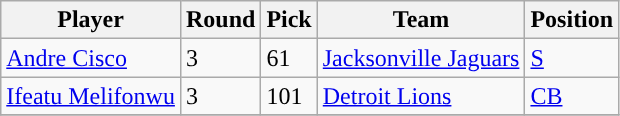<table class="wikitable">
<tr>
<th>Player</th>
<th>Round</th>
<th>Pick</th>
<th>Team</th>
<th>Position</th>
</tr>
<tr>
<td><a href='#'>Andre Cisco</a></td>
<td>3</td>
<td>61</td>
<td><a href='#'>Jacksonville Jaguars</a></td>
<td><a href='#'>S</a></td>
</tr>
<tr>
<td><a href='#'>Ifeatu Melifonwu</a></td>
<td>3</td>
<td>101</td>
<td><a href='#'>Detroit Lions</a></td>
<td><a href='#'>CB</a></td>
</tr>
<tr>
</tr>
</table>
